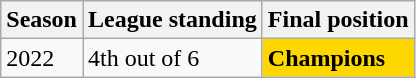<table class="wikitable">
<tr>
<th>Season</th>
<th>League standing</th>
<th>Final position</th>
</tr>
<tr>
<td>2022</td>
<td>4th out of 6</td>
<td style= "background: Gold;"><strong>Champions</strong></td>
</tr>
</table>
